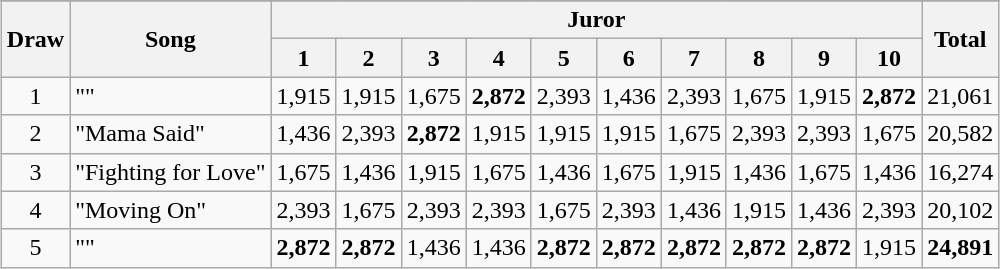<table class="wikitable collapsible" style="margin: 1em auto 1em auto; text-align:center;">
<tr>
</tr>
<tr>
<th rowspan="2">Draw</th>
<th rowspan="2">Song</th>
<th colspan="10">Juror</th>
<th rowspan="2">Total</th>
</tr>
<tr>
<th>1</th>
<th>2</th>
<th>3</th>
<th>4</th>
<th>5</th>
<th>6</th>
<th>7</th>
<th>8</th>
<th>9</th>
<th>10</th>
</tr>
<tr>
<td>1</td>
<td align="left">""</td>
<td>1,915</td>
<td>1,915</td>
<td>1,675</td>
<td><strong>2,872</strong></td>
<td>2,393</td>
<td>1,436</td>
<td>2,393</td>
<td>1,675</td>
<td>1,915</td>
<td><strong>2,872</strong></td>
<td>21,061</td>
</tr>
<tr>
<td>2</td>
<td align="left">"Mama Said"</td>
<td>1,436</td>
<td>2,393</td>
<td><strong>2,872</strong></td>
<td>1,915</td>
<td>1,915</td>
<td>1,915</td>
<td>1,675</td>
<td>2,393</td>
<td>2,393</td>
<td>1,675</td>
<td>20,582</td>
</tr>
<tr>
<td>3</td>
<td align="left">"Fighting for Love"</td>
<td>1,675</td>
<td>1,436</td>
<td>1,915</td>
<td>1,675</td>
<td>1,436</td>
<td>1,675</td>
<td>1,915</td>
<td>1,436</td>
<td>1,675</td>
<td>1,436</td>
<td>16,274</td>
</tr>
<tr>
<td>4</td>
<td align="left">"Moving On"</td>
<td>2,393</td>
<td>1,675</td>
<td>2,393</td>
<td>2,393</td>
<td>1,675</td>
<td>2,393</td>
<td>1,436</td>
<td>1,915</td>
<td>1,436</td>
<td>2,393</td>
<td>20,102</td>
</tr>
<tr>
<td>5</td>
<td align="left">""</td>
<td><strong>2,872</strong></td>
<td><strong>2,872</strong></td>
<td>1,436</td>
<td>1,436</td>
<td><strong>2,872</strong></td>
<td><strong>2,872</strong></td>
<td><strong>2,872</strong></td>
<td><strong>2,872</strong></td>
<td><strong>2,872</strong></td>
<td>1,915</td>
<td><strong>24,891</strong></td>
</tr>
</table>
